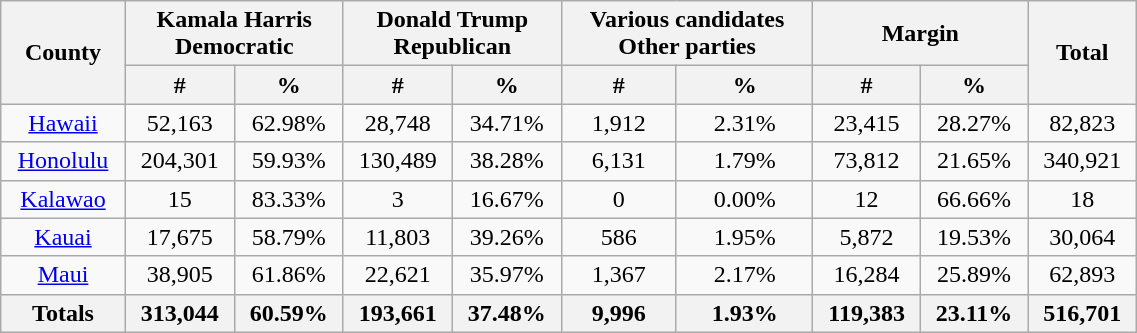<table width="60%"  class="wikitable sortable" style="text-align:center">
<tr>
<th style="text-align:center;" rowspan="2">County</th>
<th style="text-align:center;" colspan="2">Kamala Harris<br>Democratic</th>
<th style="text-align:center;" colspan="2">Donald Trump<br>Republican</th>
<th style="text-align:center;" colspan="2">Various candidates<br>Other parties</th>
<th style="text-align:center;" colspan="2">Margin</th>
<th style="text-align:center;" rowspan="2">Total</th>
</tr>
<tr>
<th style="text-align:center;" data-sort-type="number">#</th>
<th style="text-align:center;" data-sort-type="number">%</th>
<th style="text-align:center;" data-sort-type="number">#</th>
<th style="text-align:center;" data-sort-type="number">%</th>
<th style="text-align:center;" data-sort-type="number">#</th>
<th style="text-align:center;" data-sort-type="number">%</th>
<th style="text-align:center;" data-sort-type="number">#</th>
<th style="text-align:center;" data-sort-type="number">%</th>
</tr>
<tr style="text-align:center;">
<td><a href='#'>Hawaii</a></td>
<td>52,163</td>
<td>62.98%</td>
<td>28,748</td>
<td>34.71%</td>
<td>1,912</td>
<td>2.31%</td>
<td>23,415</td>
<td>28.27%</td>
<td>82,823</td>
</tr>
<tr style="text-align:center;">
<td><a href='#'>Honolulu</a></td>
<td>204,301</td>
<td>59.93%</td>
<td>130,489</td>
<td>38.28%</td>
<td>6,131</td>
<td>1.79%</td>
<td>73,812</td>
<td>21.65%</td>
<td>340,921</td>
</tr>
<tr style="text-align:center;">
<td><a href='#'>Kalawao</a></td>
<td>15</td>
<td>83.33%</td>
<td>3</td>
<td>16.67%</td>
<td>0</td>
<td>0.00%</td>
<td>12</td>
<td>66.66%</td>
<td>18</td>
</tr>
<tr style="text-align:center;">
<td><a href='#'>Kauai</a></td>
<td>17,675</td>
<td>58.79%</td>
<td>11,803</td>
<td>39.26%</td>
<td>586</td>
<td>1.95%</td>
<td>5,872</td>
<td>19.53%</td>
<td>30,064</td>
</tr>
<tr style="text-align:center;">
<td><a href='#'>Maui</a></td>
<td>38,905</td>
<td>61.86%</td>
<td>22,621</td>
<td>35.97%</td>
<td>1,367</td>
<td>2.17%</td>
<td>16,284</td>
<td>25.89%</td>
<td>62,893</td>
</tr>
<tr>
<th>Totals</th>
<th>313,044</th>
<th>60.59%</th>
<th>193,661</th>
<th>37.48%</th>
<th>9,996</th>
<th>1.93%</th>
<th>119,383</th>
<th>23.11%</th>
<th>516,701</th>
</tr>
</table>
